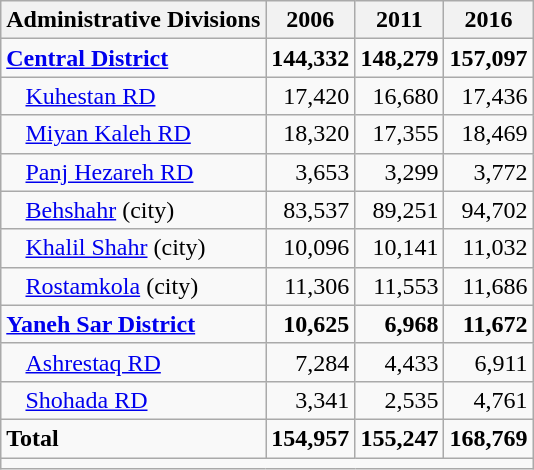<table class="wikitable">
<tr>
<th>Administrative Divisions</th>
<th>2006</th>
<th>2011</th>
<th>2016</th>
</tr>
<tr>
<td><strong><a href='#'>Central District</a></strong></td>
<td style="text-align: right;"><strong>144,332</strong></td>
<td style="text-align: right;"><strong>148,279</strong></td>
<td style="text-align: right;"><strong>157,097</strong></td>
</tr>
<tr>
<td style="padding-left: 1em;"><a href='#'>Kuhestan RD</a></td>
<td style="text-align: right;">17,420</td>
<td style="text-align: right;">16,680</td>
<td style="text-align: right;">17,436</td>
</tr>
<tr>
<td style="padding-left: 1em;"><a href='#'>Miyan Kaleh RD</a></td>
<td style="text-align: right;">18,320</td>
<td style="text-align: right;">17,355</td>
<td style="text-align: right;">18,469</td>
</tr>
<tr>
<td style="padding-left: 1em;"><a href='#'>Panj Hezareh RD</a></td>
<td style="text-align: right;">3,653</td>
<td style="text-align: right;">3,299</td>
<td style="text-align: right;">3,772</td>
</tr>
<tr>
<td style="padding-left: 1em;"><a href='#'>Behshahr</a> (city)</td>
<td style="text-align: right;">83,537</td>
<td style="text-align: right;">89,251</td>
<td style="text-align: right;">94,702</td>
</tr>
<tr>
<td style="padding-left: 1em;"><a href='#'>Khalil Shahr</a> (city)</td>
<td style="text-align: right;">10,096</td>
<td style="text-align: right;">10,141</td>
<td style="text-align: right;">11,032</td>
</tr>
<tr>
<td style="padding-left: 1em;"><a href='#'>Rostamkola</a> (city)</td>
<td style="text-align: right;">11,306</td>
<td style="text-align: right;">11,553</td>
<td style="text-align: right;">11,686</td>
</tr>
<tr>
<td><strong><a href='#'>Yaneh Sar District</a></strong></td>
<td style="text-align: right;"><strong>10,625</strong></td>
<td style="text-align: right;"><strong>6,968</strong></td>
<td style="text-align: right;"><strong>11,672</strong></td>
</tr>
<tr>
<td style="padding-left: 1em;"><a href='#'>Ashrestaq RD</a></td>
<td style="text-align: right;">7,284</td>
<td style="text-align: right;">4,433</td>
<td style="text-align: right;">6,911</td>
</tr>
<tr>
<td style="padding-left: 1em;"><a href='#'>Shohada RD</a></td>
<td style="text-align: right;">3,341</td>
<td style="text-align: right;">2,535</td>
<td style="text-align: right;">4,761</td>
</tr>
<tr>
<td><strong>Total</strong></td>
<td style="text-align: right;"><strong>154,957</strong></td>
<td style="text-align: right;"><strong>155,247</strong></td>
<td style="text-align: right;"><strong>168,769</strong></td>
</tr>
<tr>
<td colspan=4></td>
</tr>
</table>
